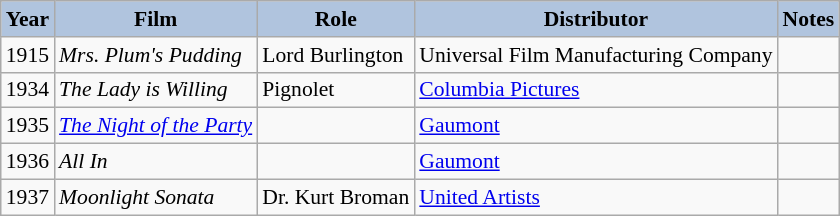<table class="wikitable" style="font-size:90%;">
<tr>
<th style="background:#B0C4DE;">Year</th>
<th style="background:#B0C4DE;">Film</th>
<th style="background:#B0C4DE;">Role</th>
<th style="background:#B0C4DE;">Distributor</th>
<th style="background:#B0C4DE;">Notes</th>
</tr>
<tr>
<td>1915</td>
<td><em>Mrs. Plum's Pudding</em></td>
<td>Lord Burlington</td>
<td>Universal Film Manufacturing Company</td>
<td></td>
</tr>
<tr>
<td>1934</td>
<td><em>The Lady is Willing</em></td>
<td>Pignolet</td>
<td><a href='#'>Columbia Pictures</a></td>
<td></td>
</tr>
<tr>
<td>1935</td>
<td><em><a href='#'>The Night of the Party</a></em></td>
<td></td>
<td><a href='#'>Gaumont</a></td>
<td></td>
</tr>
<tr>
<td>1936</td>
<td><em>All In</em></td>
<td></td>
<td><a href='#'>Gaumont</a></td>
<td></td>
</tr>
<tr>
<td>1937</td>
<td><em>Moonlight Sonata</em></td>
<td>Dr. Kurt Broman</td>
<td><a href='#'>United Artists</a></td>
<td></td>
</tr>
</table>
